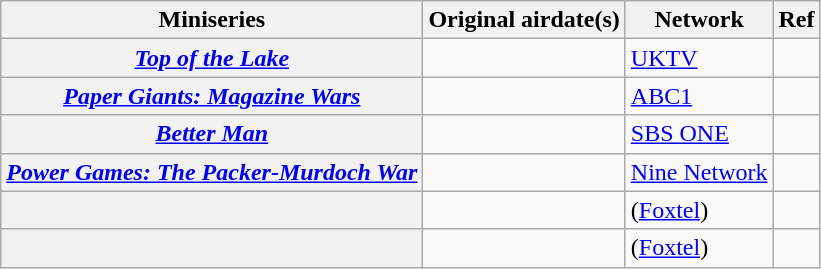<table class="wikitable plainrowheaders sortable" style="text-align:left">
<tr>
<th>Miniseries</th>
<th>Original airdate(s)</th>
<th>Network</th>
<th class="unsortable">Ref</th>
</tr>
<tr>
<th scope="row"><em><a href='#'>Top of the Lake</a></em></th>
<td align=center></td>
<td><a href='#'>UKTV</a></td>
<td align=center></td>
</tr>
<tr>
<th scope="row"><em><a href='#'>Paper Giants: Magazine Wars</a></em></th>
<td align=center></td>
<td><a href='#'>ABC1</a></td>
<td align=center></td>
</tr>
<tr>
<th scope="row"><em><a href='#'>Better Man</a></em></th>
<td align=center></td>
<td><a href='#'>SBS ONE</a></td>
<td align=center></td>
</tr>
<tr>
<th scope="row"><em><a href='#'>Power Games: The Packer-Murdoch War</a></em></th>
<td align=center></td>
<td><a href='#'>Nine Network</a></td>
<td align=center></td>
</tr>
<tr>
<th scope="row"><em></em></th>
<td></td>
<td>(<a href='#'>Foxtel</a>)</td>
<td align=center></td>
</tr>
<tr>
<th scope="row"><em></em></th>
<td></td>
<td>(<a href='#'>Foxtel</a>)</td>
<td align=center></td>
</tr>
</table>
